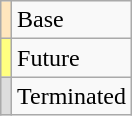<table class="wikitable" style="margin: 1em auto;">
<tr>
<td style="background-color:#FFE6BD"></td>
<td>Base</td>
</tr>
<tr>
<td style="background-color:#FFFF80"></td>
<td>Future</td>
</tr>
<tr>
<td style="background-color:#DDDDDD"></td>
<td>Terminated</td>
</tr>
</table>
